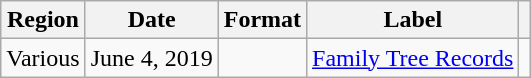<table class="wikitable plainrowheaders">
<tr>
<th scope="col">Region</th>
<th scope="col">Date</th>
<th scope="col">Format</th>
<th scope="col">Label</th>
<th scope="col"></th>
</tr>
<tr>
<td>Various</td>
<td>June 4, 2019</td>
<td></td>
<td><a href='#'>Family Tree Records</a></td>
<td></td>
</tr>
</table>
